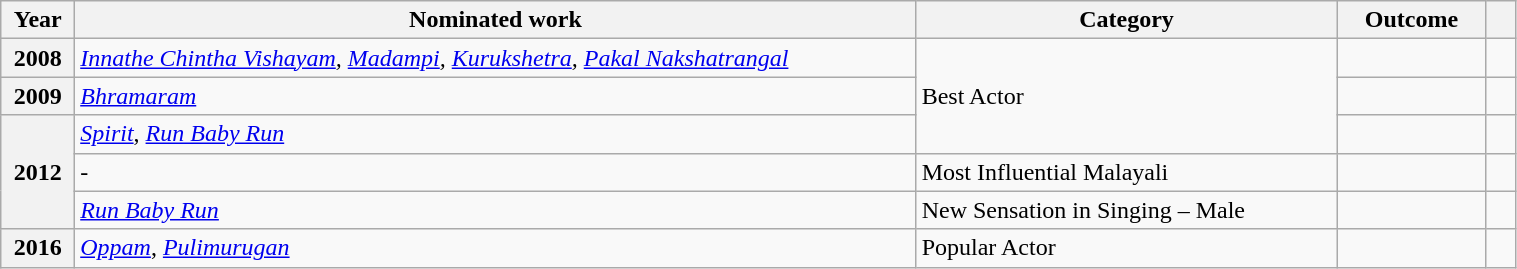<table class="wikitable plainrowheaders" style="width:80%;">
<tr>
<th scope="col" style="width:1%;">Year</th>
<th scope="col" style="width:28%;">Nominated work</th>
<th scope="col" style="width:14%;">Category</th>
<th scope="col" style="width:3%;">Outcome</th>
<th scope="col" style="width:1%;"></th>
</tr>
<tr>
<th scope="row">2008</th>
<td><em><a href='#'>Innathe Chintha Vishayam</a>, <a href='#'>Madampi</a>, <a href='#'>Kurukshetra</a>, <a href='#'>Pakal Nakshatrangal</a></em></td>
<td rowspan="3">Best Actor</td>
<td></td>
<td></td>
</tr>
<tr>
<th scope="row">2009</th>
<td><em><a href='#'>Bhramaram</a></em></td>
<td></td>
<td></td>
</tr>
<tr>
<th scope="row" rowspan="3">2012</th>
<td><em><a href='#'>Spirit</a></em>, <em><a href='#'>Run Baby Run</a></em></td>
<td></td>
<td></td>
</tr>
<tr>
<td><em>-</em></td>
<td>Most Influential Malayali</td>
<td></td>
<td></td>
</tr>
<tr>
<td><em><a href='#'>Run Baby Run</a></em></td>
<td>New Sensation in Singing – Male</td>
<td></td>
<td></td>
</tr>
<tr>
<th scope="row">2016</th>
<td><em><a href='#'>Oppam</a></em>, <em><a href='#'>Pulimurugan</a></em></td>
<td>Popular Actor</td>
<td></td>
<td></td>
</tr>
</table>
